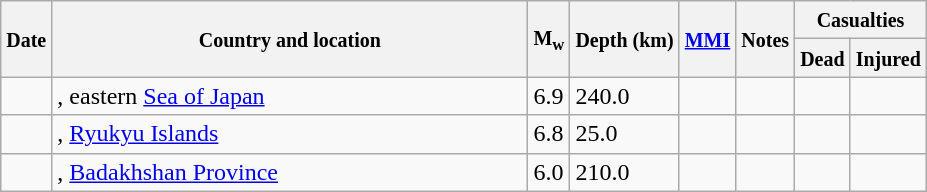<table class="wikitable sortable sort-under" style="border:1px black; margin-left:1em;">
<tr>
<th rowspan="2"><small>Date</small></th>
<th rowspan="2" style="width: 310px"><small>Country and location</small></th>
<th rowspan="2"><small>M<sub>w</sub></small></th>
<th rowspan="2"><small>Depth (km)</small></th>
<th rowspan="2"><small><a href='#'>MMI</a></small></th>
<th rowspan="2" class="unsortable"><small>Notes</small></th>
<th colspan="2"><small>Casualties</small></th>
</tr>
<tr>
<th><small>Dead</small></th>
<th><small>Injured</small></th>
</tr>
<tr>
<td></td>
<td>, eastern <a href='#'>Sea of Japan</a></td>
<td>6.9</td>
<td>240.0</td>
<td></td>
<td></td>
<td></td>
<td></td>
</tr>
<tr>
<td></td>
<td>, <a href='#'>Ryukyu Islands</a></td>
<td>6.8</td>
<td>25.0</td>
<td></td>
<td></td>
<td></td>
<td></td>
</tr>
<tr>
<td></td>
<td>, <a href='#'>Badakhshan Province</a></td>
<td>6.0</td>
<td>210.0</td>
<td></td>
<td></td>
<td></td>
<td></td>
</tr>
</table>
